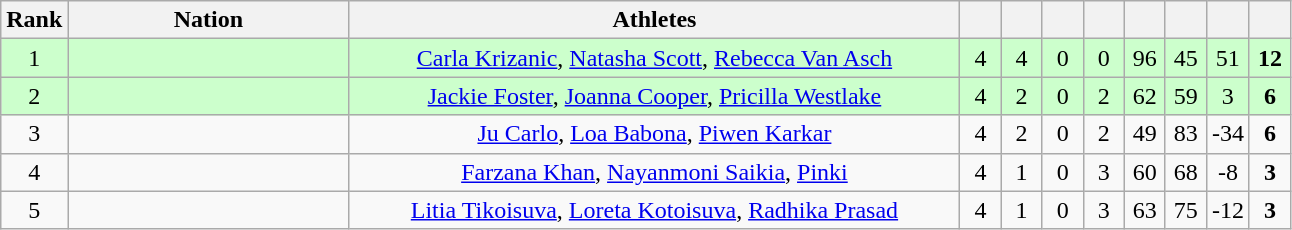<table class=wikitable style="text-align:center">
<tr>
<th width=20>Rank</th>
<th width=180>Nation</th>
<th width=400>Athletes</th>
<th width=20></th>
<th width=20></th>
<th width=20></th>
<th width=20></th>
<th width=20></th>
<th width=20></th>
<th width=20></th>
<th width=20></th>
</tr>
<tr bgcolor="#ccffcc">
<td>1</td>
<td align=left></td>
<td><a href='#'>Carla Krizanic</a>, <a href='#'>Natasha Scott</a>, <a href='#'>Rebecca Van Asch</a></td>
<td>4</td>
<td>4</td>
<td>0</td>
<td>0</td>
<td>96</td>
<td>45</td>
<td>51</td>
<td><strong>12</strong></td>
</tr>
<tr bgcolor="#ccffcc">
<td>2</td>
<td align=left></td>
<td><a href='#'>Jackie Foster</a>, <a href='#'>Joanna Cooper</a>, <a href='#'>Pricilla Westlake</a></td>
<td>4</td>
<td>2</td>
<td>0</td>
<td>2</td>
<td>62</td>
<td>59</td>
<td>3</td>
<td><strong>6</strong></td>
</tr>
<tr>
<td>3</td>
<td align=left></td>
<td><a href='#'>Ju Carlo</a>, <a href='#'>Loa Babona</a>, <a href='#'>Piwen Karkar</a></td>
<td>4</td>
<td>2</td>
<td>0</td>
<td>2</td>
<td>49</td>
<td>83</td>
<td>-34</td>
<td><strong>6</strong></td>
</tr>
<tr>
<td>4</td>
<td align=left></td>
<td><a href='#'>Farzana Khan</a>, <a href='#'>Nayanmoni Saikia</a>, <a href='#'>Pinki</a></td>
<td>4</td>
<td>1</td>
<td>0</td>
<td>3</td>
<td>60</td>
<td>68</td>
<td>-8</td>
<td><strong>3</strong></td>
</tr>
<tr>
<td>5</td>
<td align=left></td>
<td><a href='#'>Litia Tikoisuva</a>, <a href='#'>Loreta Kotoisuva</a>, <a href='#'>Radhika Prasad</a></td>
<td>4</td>
<td>1</td>
<td>0</td>
<td>3</td>
<td>63</td>
<td>75</td>
<td>-12</td>
<td><strong>3</strong></td>
</tr>
</table>
